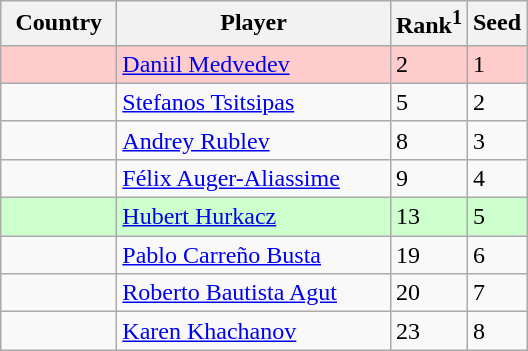<table class="wikitable" border="1">
<tr>
<th width="70">Country</th>
<th width="175">Player</th>
<th>Rank<sup>1</sup></th>
<th>Seed</th>
</tr>
<tr bgcolor=#fcc>
<td></td>
<td><a href='#'>Daniil Medvedev</a></td>
<td>2</td>
<td>1</td>
</tr>
<tr>
<td></td>
<td><a href='#'>Stefanos Tsitsipas</a></td>
<td>5</td>
<td>2</td>
</tr>
<tr>
<td></td>
<td><a href='#'>Andrey Rublev</a></td>
<td>8</td>
<td>3</td>
</tr>
<tr>
<td></td>
<td><a href='#'>Félix Auger-Aliassime</a></td>
<td>9</td>
<td>4</td>
</tr>
<tr bgcolor=#cfc>
<td></td>
<td><a href='#'>Hubert Hurkacz</a></td>
<td>13</td>
<td>5</td>
</tr>
<tr>
<td></td>
<td><a href='#'>Pablo Carreño Busta</a></td>
<td>19</td>
<td>6</td>
</tr>
<tr>
<td></td>
<td><a href='#'>Roberto Bautista Agut</a></td>
<td>20</td>
<td>7</td>
</tr>
<tr>
<td></td>
<td><a href='#'>Karen Khachanov</a></td>
<td>23</td>
<td>8</td>
</tr>
</table>
